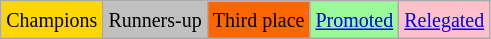<table class="wikitable">
<tr>
<td bgcolor=gold><small>Champions</small></td>
<td bgcolor=silver><small>Runners-up</small></td>
<td bgcolor=ff6600><small>Third place</small></td>
<td bgcolor=palegreen><small><a href='#'>Promoted</a></small></td>
<td bgcolor=pink><small><a href='#'>Relegated</a></small></td>
</tr>
</table>
